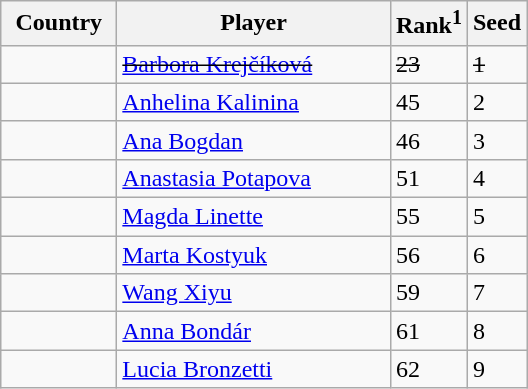<table class="wikitable">
<tr>
<th width="70">Country</th>
<th width="175">Player</th>
<th>Rank<sup>1</sup></th>
<th>Seed</th>
</tr>
<tr>
<td><s></s></td>
<td><s><a href='#'>Barbora Krejčíková</a></s></td>
<td><s>23</s></td>
<td><s>1</s></td>
</tr>
<tr>
<td></td>
<td><a href='#'>Anhelina Kalinina</a></td>
<td>45</td>
<td>2</td>
</tr>
<tr>
<td></td>
<td><a href='#'>Ana Bogdan</a></td>
<td>46</td>
<td>3</td>
</tr>
<tr>
<td></td>
<td><a href='#'>Anastasia Potapova</a></td>
<td>51</td>
<td>4</td>
</tr>
<tr>
<td></td>
<td><a href='#'>Magda Linette</a></td>
<td>55</td>
<td>5</td>
</tr>
<tr>
<td></td>
<td><a href='#'>Marta Kostyuk</a></td>
<td>56</td>
<td>6</td>
</tr>
<tr>
<td></td>
<td><a href='#'>Wang Xiyu</a></td>
<td>59</td>
<td>7</td>
</tr>
<tr>
<td></td>
<td><a href='#'>Anna Bondár</a></td>
<td>61</td>
<td>8</td>
</tr>
<tr>
<td></td>
<td><a href='#'>Lucia Bronzetti</a></td>
<td>62</td>
<td>9</td>
</tr>
</table>
